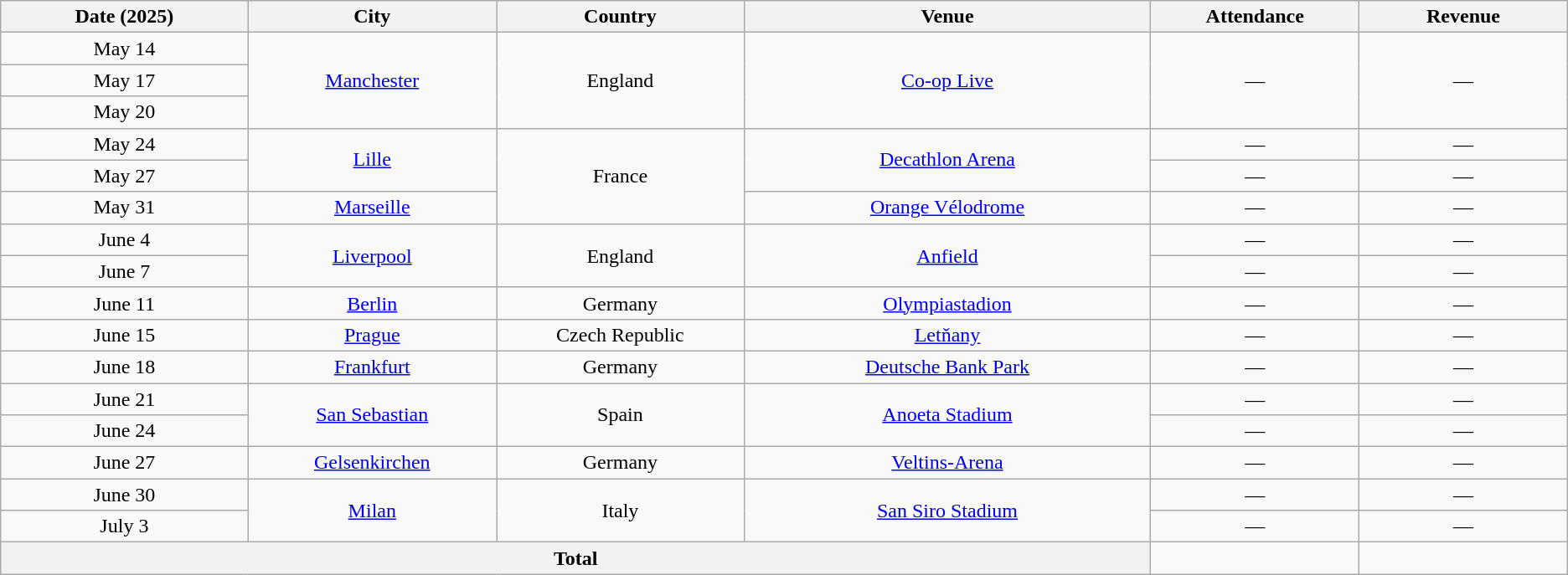<table class="wikitable plainrowheaders" style="text-align:center;">
<tr>
<th scope="col" style="width:12em;">Date (2025)</th>
<th scope="col" style="width:12em;">City</th>
<th scope="col" style="width:12em;">Country</th>
<th scope="col" style="width:20em;">Venue</th>
<th scope="col" style="width:10em;">Attendance</th>
<th scope="col" style="width:10em;">Revenue</th>
</tr>
<tr>
<td>May 14</td>
<td rowspan="3"><a href='#'>Manchester</a></td>
<td rowspan="3">England</td>
<td rowspan="3"><a href='#'>Co-op Live</a></td>
<td rowspan="3">—</td>
<td rowspan="3">—</td>
</tr>
<tr>
<td>May 17</td>
</tr>
<tr>
<td>May 20</td>
</tr>
<tr>
<td>May 24</td>
<td rowspan="2"><a href='#'>Lille</a></td>
<td rowspan="3">France</td>
<td rowspan="2"><a href='#'>Decathlon Arena</a></td>
<td>—</td>
<td>—</td>
</tr>
<tr>
<td>May 27</td>
<td>—</td>
<td>—</td>
</tr>
<tr>
<td>May 31</td>
<td><a href='#'>Marseille</a></td>
<td><a href='#'>Orange Vélodrome</a></td>
<td>—</td>
<td>—</td>
</tr>
<tr>
<td>June 4</td>
<td rowspan="2"><a href='#'>Liverpool</a></td>
<td rowspan="2">England</td>
<td rowspan="2"><a href='#'>Anfield</a></td>
<td>—</td>
<td>—</td>
</tr>
<tr>
<td>June 7</td>
<td>—</td>
<td>—</td>
</tr>
<tr>
<td>June 11</td>
<td><a href='#'>Berlin</a></td>
<td>Germany</td>
<td><a href='#'>Olympiastadion</a></td>
<td>—</td>
<td>—</td>
</tr>
<tr>
<td>June 15</td>
<td><a href='#'>Prague</a></td>
<td>Czech Republic</td>
<td><a href='#'>Letňany</a></td>
<td>—</td>
<td>—</td>
</tr>
<tr>
<td>June 18</td>
<td><a href='#'>Frankfurt</a></td>
<td>Germany</td>
<td><a href='#'>Deutsche Bank Park</a></td>
<td>—</td>
<td>—</td>
</tr>
<tr>
<td>June 21</td>
<td rowspan="2"><a href='#'>San Sebastian</a></td>
<td rowspan="2">Spain</td>
<td rowspan="2"><a href='#'>Anoeta Stadium</a></td>
<td>—</td>
<td>—</td>
</tr>
<tr>
<td>June 24</td>
<td>—</td>
<td>—</td>
</tr>
<tr>
<td>June 27</td>
<td><a href='#'>Gelsenkirchen</a></td>
<td>Germany</td>
<td><a href='#'>Veltins-Arena</a></td>
<td>—</td>
<td>—</td>
</tr>
<tr>
<td>June 30</td>
<td rowspan="2"><a href='#'>Milan</a></td>
<td rowspan="2">Italy</td>
<td rowspan="2"><a href='#'>San Siro Stadium</a></td>
<td>—</td>
<td>—</td>
</tr>
<tr>
<td>July 3</td>
<td>—</td>
<td>—</td>
</tr>
<tr>
<th colspan="4">Total</th>
<td></td>
<td></td>
</tr>
</table>
